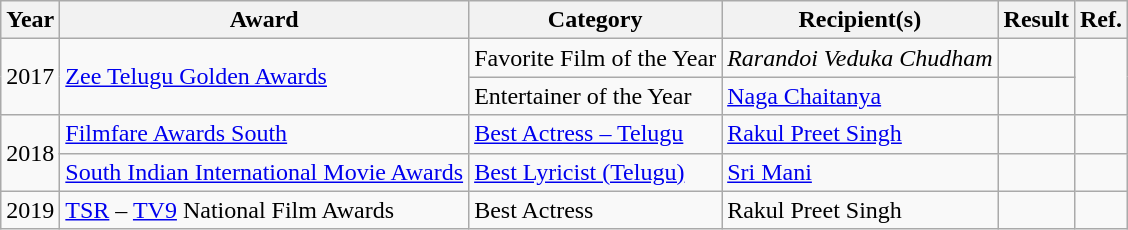<table class="wikitable">
<tr>
<th>Year</th>
<th>Award</th>
<th>Category</th>
<th>Recipient(s)</th>
<th>Result</th>
<th>Ref.</th>
</tr>
<tr>
<td rowspan="2">2017</td>
<td rowspan="2"><a href='#'>Zee Telugu Golden Awards</a></td>
<td>Favorite Film of the Year</td>
<td><em>Rarandoi Veduka Chudham</em></td>
<td></td>
<td rowspan="2"></td>
</tr>
<tr>
<td>Entertainer of the Year</td>
<td><a href='#'>Naga Chaitanya</a></td>
<td></td>
</tr>
<tr>
<td rowspan="2">2018</td>
<td><a href='#'>Filmfare Awards South</a></td>
<td><a href='#'>Best Actress – Telugu</a></td>
<td><a href='#'>Rakul Preet Singh</a></td>
<td></td>
<td></td>
</tr>
<tr>
<td><a href='#'>South Indian International Movie Awards</a></td>
<td><a href='#'>Best Lyricist (Telugu)</a></td>
<td><a href='#'>Sri Mani</a></td>
<td></td>
<td></td>
</tr>
<tr>
<td>2019</td>
<td><a href='#'>TSR</a> – <a href='#'>TV9</a> National Film Awards</td>
<td>Best Actress</td>
<td>Rakul Preet Singh</td>
<td></td>
<td></td>
</tr>
</table>
